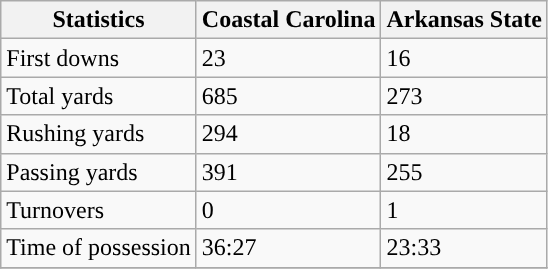<table class="wikitable">
<tr>
<th>Statistics</th>
<th>Coastal Carolina</th>
<th>Arkansas State</th>
</tr>
<tr>
<td>First downs</td>
<td>23</td>
<td>16</td>
</tr>
<tr>
<td>Total yards</td>
<td>685</td>
<td>273</td>
</tr>
<tr>
<td>Rushing yards</td>
<td>294</td>
<td>18</td>
</tr>
<tr>
<td>Passing yards</td>
<td>391</td>
<td>255</td>
</tr>
<tr>
<td>Turnovers</td>
<td>0</td>
<td>1</td>
</tr>
<tr>
<td>Time of possession</td>
<td>36:27</td>
<td>23:33</td>
</tr>
<tr>
</tr>
</table>
